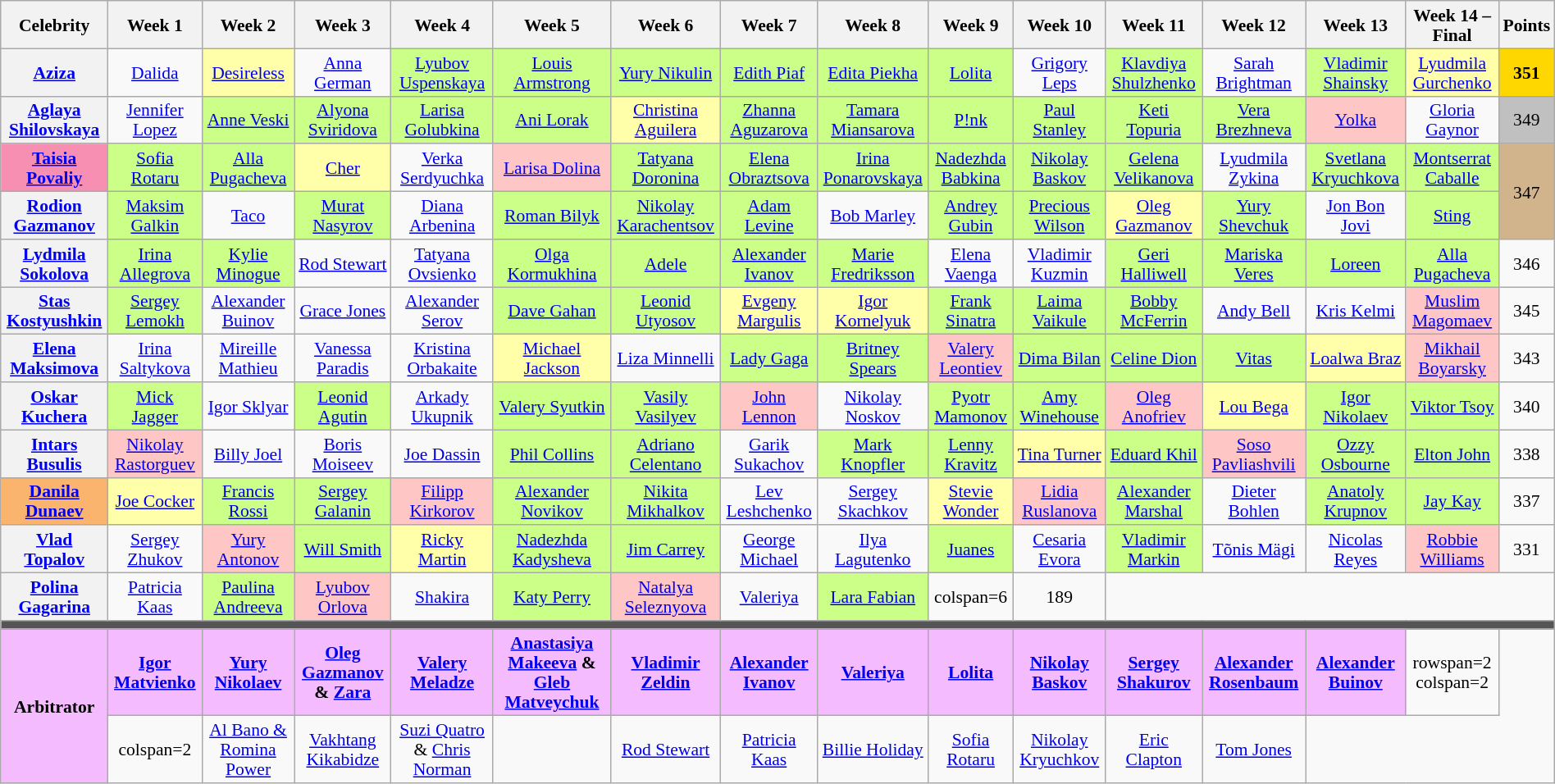<table class="wikitable" style="text-align:center; font-size:90%; line-height:16px;" width="100%">
<tr>
<th>Celebrity</th>
<th>Week 1</th>
<th>Week 2</th>
<th>Week 3</th>
<th>Week 4</th>
<th>Week 5</th>
<th>Week 6</th>
<th>Week 7</th>
<th>Week 8</th>
<th>Week 9</th>
<th>Week 10</th>
<th>Week 11</th>
<th>Week 12</th>
<th>Week 13</th>
<th>Week 14 – Final</th>
<th>Points</th>
</tr>
<tr>
<th><a href='#'>Aziza</a></th>
<td><a href='#'>Dalida</a></td>
<td style="background:#ffffaa;"><a href='#'>Desireless</a></td>
<td><a href='#'>Anna German</a></td>
<td style="background:#ccff88;"><a href='#'>Lyubov Uspenskaya</a></td>
<td style="background:#ccff88;"><a href='#'>Louis Armstrong</a></td>
<td style="background:#ccff88;"><a href='#'>Yury Nikulin</a></td>
<td style="background:#ccff88;"><a href='#'>Edith Piaf</a></td>
<td style="background:#ccff88;"><a href='#'>Edita Piekha</a></td>
<td style="background:#ccff88;"><a href='#'>Lolita</a></td>
<td><a href='#'>Grigory Leps</a></td>
<td style="background:#ccff88;"><a href='#'>Klavdiya Shulzhenko</a></td>
<td><a href='#'>Sarah Brightman</a></td>
<td style="background:#ccff88;"><a href='#'>Vladimir Shainsky</a></td>
<td style="background:#ffffaa;"><a href='#'>Lyudmila Gurchenko</a></td>
<td style="background:gold;"><strong>351</strong></td>
</tr>
<tr>
<th><a href='#'>Aglaya Shilovskaya</a></th>
<td><a href='#'>Jennifer Lopez</a></td>
<td style="background:#ccff88;"><a href='#'>Anne Veski</a></td>
<td style="background:#ccff88;"><a href='#'>Alyona Sviridova</a></td>
<td style="background:#ccff88;"><a href='#'>Larisa Golubkina</a></td>
<td style="background:#ccff88;"><a href='#'>Ani Lorak</a></td>
<td style="background:#ffffaa;"><a href='#'>Christina Aguilera</a></td>
<td style="background:#ccff88;"><a href='#'>Zhanna Aguzarova</a></td>
<td style="background:#ccff88;"><a href='#'>Tamara Miansarova</a></td>
<td style="background:#ccff88;"><a href='#'>P!nk</a></td>
<td style="background:#ccff88;"><a href='#'>Paul Stanley</a></td>
<td style="background:#ccff88;"><a href='#'>Keti Topuria</a></td>
<td style="background:#ccff88;"><a href='#'>Vera Brezhneva</a></td>
<td style="background:#ffc6c6;"><a href='#'>Yolka</a></td>
<td><a href='#'>Gloria Gaynor</a></td>
<td style="background:silver;">349</td>
</tr>
<tr>
<th style="background:#f78fb2;"><a href='#'>Taisia Povaliy</a></th>
<td style="background:#ccff88;"><a href='#'>Sofia Rotaru</a></td>
<td style="background:#ccff88;"><a href='#'>Alla Pugacheva</a></td>
<td style="background:#ffffaa;"><a href='#'>Cher</a></td>
<td><a href='#'>Verka Serdyuchka</a></td>
<td style="background:#ffc6c6;"><a href='#'>Larisa Dolina</a></td>
<td style="background:#ccff88;"><a href='#'>Tatyana Doronina</a></td>
<td style="background:#ccff88;"><a href='#'>Elena Obraztsova</a></td>
<td style="background:#ccff88;"><a href='#'>Irina Ponarovskaya</a></td>
<td style="background:#ccff88;"><a href='#'>Nadezhda Babkina</a></td>
<td style="background:#ccff88;"><a href='#'>Nikolay Baskov</a></td>
<td style="background:#ccff88;"><a href='#'>Gelena Velikanova</a></td>
<td><a href='#'>Lyudmila Zykina</a></td>
<td style="background:#ccff88;"><a href='#'>Svetlana Kryuchkova</a></td>
<td style="background:#ccff88;"><a href='#'>Montserrat Caballe</a></td>
<td rowspan=2 style="background:tan;">347</td>
</tr>
<tr>
<th><a href='#'>Rodion Gazmanov</a></th>
<td style="background:#ccff88;"><a href='#'>Maksim Galkin</a></td>
<td><a href='#'>Taco</a></td>
<td style="background:#ccff88;"><a href='#'>Murat Nasyrov</a></td>
<td><a href='#'>Diana Arbenina</a></td>
<td style="background:#ccff88;"><a href='#'>Roman Bilyk</a></td>
<td style="background:#ccff88;"><a href='#'>Nikolay Karachentsov</a></td>
<td style="background:#ccff88;"><a href='#'>Adam Levine</a></td>
<td><a href='#'>Bob Marley</a></td>
<td style="background:#ccff88;"><a href='#'>Andrey Gubin</a></td>
<td style="background:#ccff88;"><a href='#'>Precious Wilson</a></td>
<td style="background:#ffffaa;"><a href='#'>Oleg Gazmanov</a></td>
<td style="background:#ccff88;"><a href='#'>Yury Shevchuk</a></td>
<td><a href='#'>Jon Bon Jovi</a></td>
<td style="background:#ccff88;"><a href='#'>Sting</a></td>
</tr>
<tr>
<th><a href='#'>Lydmila Sokolova</a></th>
<td style="background:#ccff88;"><a href='#'>Irina Allegrova</a></td>
<td style="background:#ccff88;"><a href='#'>Kylie Minogue</a></td>
<td><a href='#'>Rod Stewart</a></td>
<td><a href='#'>Tatyana Ovsienko</a></td>
<td style="background:#ccff88;"><a href='#'>Olga Kormukhina</a></td>
<td style="background:#ccff88;"><a href='#'>Adele</a></td>
<td style="background:#ccff88;"><a href='#'>Alexander Ivanov</a></td>
<td style="background:#ccff88;"><a href='#'>Marie Fredriksson</a></td>
<td><a href='#'>Elena Vaenga</a></td>
<td><a href='#'>Vladimir Kuzmin</a></td>
<td style="background:#ccff88;"><a href='#'>Geri Halliwell</a></td>
<td style="background:#ccff88;"><a href='#'>Mariska Veres</a></td>
<td style="background:#ccff88;"><a href='#'>Loreen</a></td>
<td style="background:#ccff88;"><a href='#'>Alla Pugacheva</a></td>
<td>346</td>
</tr>
<tr>
<th><a href='#'>Stas Kostyushkin</a></th>
<td style="background:#ccff88;"><a href='#'>Sergey Lemokh</a></td>
<td><a href='#'>Alexander Buinov</a></td>
<td><a href='#'>Grace Jones</a></td>
<td><a href='#'>Alexander Serov</a></td>
<td style="background:#ccff88;"><a href='#'>Dave Gahan</a></td>
<td style="background:#ccff88;"><a href='#'>Leonid Utyosov</a></td>
<td style="background:#ffffaa;"><a href='#'>Evgeny Margulis</a></td>
<td style="background:#ffffaa;"><a href='#'>Igor Kornelyuk</a></td>
<td style="background:#ccff88;"><a href='#'>Frank Sinatra</a></td>
<td style="background:#ccff88;"><a href='#'>Laima Vaikule</a></td>
<td style="background:#ccff88;"><a href='#'>Bobby McFerrin</a></td>
<td><a href='#'>Andy Bell</a></td>
<td><a href='#'>Kris Kelmi</a></td>
<td style="background:#ffc6c6;"><a href='#'>Muslim Magomaev</a></td>
<td>345</td>
</tr>
<tr>
<th><a href='#'>Elena Maksimova</a></th>
<td><a href='#'>Irina Saltykova</a></td>
<td><a href='#'>Mireille Mathieu</a></td>
<td><a href='#'>Vanessa Paradis</a></td>
<td><a href='#'>Kristina Orbakaite</a></td>
<td style="background:#ffffaa;"><a href='#'>Michael Jackson</a></td>
<td><a href='#'>Liza Minnelli</a> </td>
<td style="background:#ccff88;"><a href='#'>Lady Gaga</a></td>
<td style="background:#ccff88;"><a href='#'>Britney Spears</a></td>
<td style="background:#ffc6c6;"><a href='#'>Valery Leontiev</a></td>
<td style="background:#ccff88;"><a href='#'>Dima Bilan</a></td>
<td style="background:#ccff88;"><a href='#'>Celine Dion</a></td>
<td style="background:#ccff88;"><a href='#'>Vitas</a></td>
<td style="background:#ffffaa;"><a href='#'>Loalwa Braz</a></td>
<td style="background:#ffc6c6;"><a href='#'>Mikhail Boyarsky</a></td>
<td>343</td>
</tr>
<tr>
<th><a href='#'>Oskar Kuchera</a></th>
<td style="background:#ccff88;"><a href='#'>Mick Jagger</a></td>
<td><a href='#'>Igor Sklyar</a></td>
<td style="background:#ccff88;"><a href='#'>Leonid Agutin</a></td>
<td><a href='#'>Arkady Ukupnik</a></td>
<td style="background:#ccff88;"><a href='#'>Valery Syutkin</a></td>
<td style="background:#ccff88;"><a href='#'>Vasily Vasilyev</a></td>
<td style="background:#ffc6c6;"><a href='#'>John Lennon</a></td>
<td><a href='#'>Nikolay Noskov</a></td>
<td style="background:#ccff88;"><a href='#'>Pyotr Mamonov</a></td>
<td style="background:#ccff88;"><a href='#'>Amy Winehouse</a></td>
<td style="background:#ffc6c6;"><a href='#'>Oleg Anofriev</a></td>
<td style="background:#ffffaa;"><a href='#'>Lou Bega</a></td>
<td style="background:#ccff88;"><a href='#'>Igor Nikolaev</a></td>
<td style="background:#ccff88;"><a href='#'>Viktor Tsoy</a></td>
<td>340</td>
</tr>
<tr>
<th><a href='#'>Intars Busulis</a></th>
<td style="background:#ffc6c6;"><a href='#'>Nikolay Rastorguev</a></td>
<td><a href='#'>Billy Joel</a></td>
<td><a href='#'>Boris Moiseev</a></td>
<td><a href='#'>Joe Dassin</a></td>
<td style="background:#ccff88;"><a href='#'>Phil Collins</a></td>
<td style="background:#ccff88;"><a href='#'>Adriano Celentano</a></td>
<td><a href='#'>Garik Sukachov</a></td>
<td style="background:#ccff88;"><a href='#'>Mark Knopfler</a></td>
<td style="background:#ccff88;"><a href='#'>Lenny Kravitz</a></td>
<td style="background:#ffffaa;"><a href='#'>Tina Turner</a></td>
<td style="background:#ccff88;"><a href='#'>Eduard Khil</a></td>
<td style="background:#ffc6c6;"><a href='#'>Soso Pavliashvili</a></td>
<td style="background:#ccff88;"><a href='#'>Ozzy Osbourne</a></td>
<td style="background:#ccff88;"><a href='#'>Elton John</a></td>
<td>338</td>
</tr>
<tr>
<th style="background:#fbb46e;"><a href='#'>Danila Dunaev</a></th>
<td style="background:#ffffaa;"><a href='#'>Joe Cocker</a></td>
<td style="background:#ccff88;"><a href='#'>Francis Rossi</a></td>
<td style="background:#ccff88;"><a href='#'>Sergey Galanin</a></td>
<td style="background:#ffc6c6;"><a href='#'>Filipp Kirkorov</a></td>
<td style="background:#ccff88;"><a href='#'>Alexander Novikov</a></td>
<td style="background:#ccff88;"><a href='#'>Nikita Mikhalkov</a></td>
<td><a href='#'>Lev Leshchenko</a></td>
<td><a href='#'>Sergey Skachkov</a></td>
<td style="background:#ffffaa;"><a href='#'>Stevie Wonder</a></td>
<td style="background:#ffc6c6;"><a href='#'>Lidia Ruslanova</a></td>
<td style="background:#ccff88;"><a href='#'>Alexander Marshal</a></td>
<td><a href='#'>Dieter Bohlen</a></td>
<td style="background:#ccff88;"><a href='#'>Anatoly Krupnov</a></td>
<td style="background:#ccff88;"><a href='#'>Jay Kay</a></td>
<td>337</td>
</tr>
<tr>
<th><a href='#'>Vlad Topalov</a></th>
<td><a href='#'>Sergey Zhukov</a></td>
<td style="background:#ffc6c6;"><a href='#'>Yury Antonov</a></td>
<td style="background:#ccff88;"><a href='#'>Will Smith</a></td>
<td style="background:#ffffaa;"><a href='#'>Ricky Martin</a></td>
<td style="background:#ccff88;"><a href='#'>Nadezhda Kadysheva</a></td>
<td style="background:#ccff88;"><a href='#'>Jim Carrey</a></td>
<td><a href='#'>George Michael</a></td>
<td><a href='#'>Ilya Lagutenko</a></td>
<td style="background:#ccff88;"><a href='#'>Juanes</a></td>
<td><a href='#'>Cesaria Evora</a></td>
<td style="background:#ccff88;"><a href='#'>Vladimir Markin</a></td>
<td><a href='#'>Tõnis Mägi</a></td>
<td><a href='#'>Nicolas Reyes</a></td>
<td style="background:#ffc6c6;"><a href='#'>Robbie Williams</a></td>
<td>331</td>
</tr>
<tr>
<th><a href='#'>Polina Gagarina</a></th>
<td><a href='#'>Patricia Kaas</a></td>
<td style="background:#ccff88;"><a href='#'>Paulina Andreeva</a></td>
<td style="background:#ffc6c6;"><a href='#'>Lyubov Orlova</a></td>
<td><a href='#'>Shakira</a></td>
<td style="background:#ccff88;"><a href='#'>Katy Perry</a></td>
<td style="background:#ffc6c6;"><a href='#'>Natalya Seleznyova</a></td>
<td><a href='#'>Valeriya</a></td>
<td style="background:#ccff88;"><a href='#'>Lara Fabian</a></td>
<td>colspan=6 </td>
<td>189</td>
</tr>
<tr>
<td colspan=17 style="background:#555555;"></td>
</tr>
<tr>
<th rowspan=2 style="background:#f4bbff">Arbitrator</th>
<th style="background:#f4bbff"><a href='#'>Igor Matvienko</a></th>
<th style="background:#f4bbff"><a href='#'>Yury Nikolaev</a></th>
<th style="background:#f4bbff"><a href='#'>Oleg Gazmanov</a> & <a href='#'>Zara</a></th>
<th style="background:#f4bbff"><a href='#'>Valery Meladze</a></th>
<th style="background:#f4bbff"><a href='#'>Anastasiya Makeeva</a> & <a href='#'>Gleb Matveychuk</a></th>
<th style="background:#f4bbff"><a href='#'>Vladimir Zeldin</a></th>
<th style="background:#f4bbff"><a href='#'>Alexander Ivanov</a></th>
<th style="background:#f4bbff"><a href='#'>Valeriya</a></th>
<th style="background:#f4bbff"><a href='#'>Lolita</a></th>
<th style="background:#f4bbff"><a href='#'>Nikolay Baskov</a></th>
<th style="background:#f4bbff"><a href='#'>Sergey Shakurov</a></th>
<th style="background:#f4bbff"><a href='#'>Alexander Rosenbaum</a></th>
<th style="background:#f4bbff"><a href='#'>Alexander Buinov</a></th>
<td>rowspan=2 colspan=2 </td>
</tr>
<tr>
<td>colspan=2 </td>
<td><a href='#'>Al Bano & Romina Power</a></td>
<td><a href='#'>Vakhtang Kikabidze</a></td>
<td><a href='#'>Suzi Quatro</a> & <a href='#'>Chris Norman</a></td>
<td></td>
<td><a href='#'>Rod Stewart</a></td>
<td><a href='#'>Patricia Kaas</a></td>
<td><a href='#'>Billie Holiday</a></td>
<td><a href='#'>Sofia Rotaru</a></td>
<td><a href='#'>Nikolay Kryuchkov</a></td>
<td><a href='#'>Eric Clapton</a></td>
<td><a href='#'>Tom Jones</a></td>
</tr>
</table>
